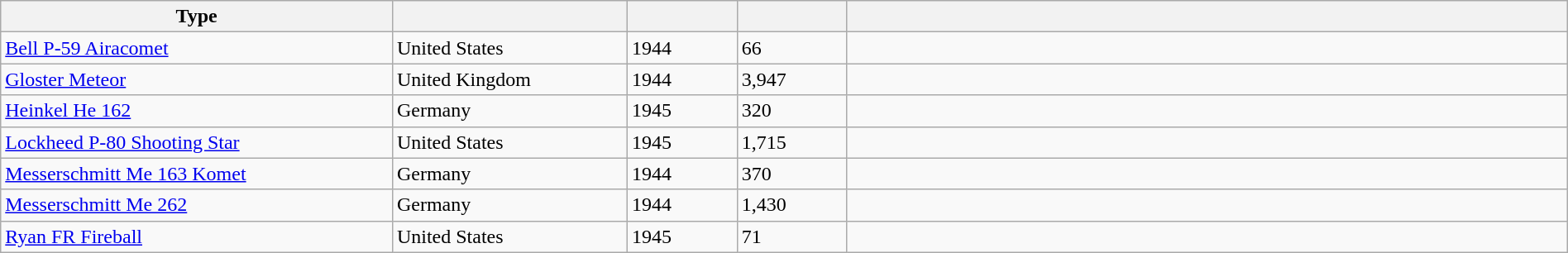<table class="wikitable sortable" border=1 style=width:100%>
<tr>
<th style=width:25%>Type</th>
<th style=width:15%></th>
<th style=width:7%></th>
<th style=width:7%></th>
<th></th>
</tr>
<tr>
<td><a href='#'>Bell P-59 Airacomet</a></td>
<td>United States</td>
<td>1944</td>
<td>66</td>
<td></td>
</tr>
<tr>
<td><a href='#'>Gloster Meteor</a></td>
<td>United Kingdom</td>
<td>1944</td>
<td>3,947</td>
<td></td>
</tr>
<tr>
<td><a href='#'>Heinkel He 162</a></td>
<td>Germany</td>
<td>1945</td>
<td>320</td>
<td></td>
</tr>
<tr>
<td><a href='#'>Lockheed P-80 Shooting Star</a></td>
<td>United States</td>
<td>1945</td>
<td>1,715</td>
<td></td>
</tr>
<tr>
<td><a href='#'>Messerschmitt Me 163 Komet</a></td>
<td>Germany</td>
<td>1944</td>
<td>370</td>
<td></td>
</tr>
<tr>
<td><a href='#'>Messerschmitt Me 262</a></td>
<td>Germany</td>
<td>1944</td>
<td>1,430</td>
<td></td>
</tr>
<tr>
<td><a href='#'>Ryan FR Fireball</a></td>
<td>United States</td>
<td>1945</td>
<td>71</td>
<td></td>
</tr>
</table>
